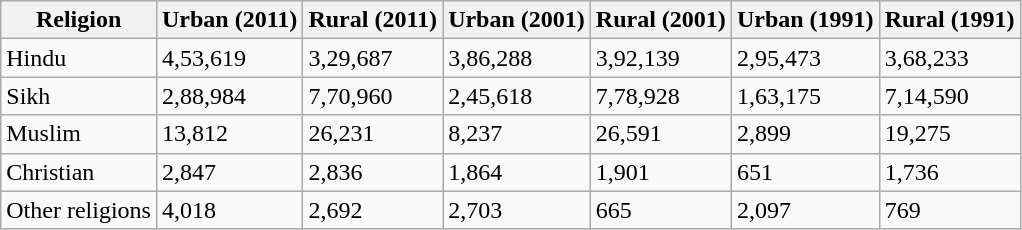<table class="wikitable sort">
<tr>
<th>Religion</th>
<th>Urban (2011)</th>
<th>Rural (2011)</th>
<th>Urban (2001)</th>
<th>Rural (2001)</th>
<th>Urban (1991)</th>
<th>Rural (1991)</th>
</tr>
<tr>
<td>Hindu</td>
<td>4,53,619</td>
<td>3,29,687</td>
<td>3,86,288</td>
<td>3,92,139</td>
<td>2,95,473</td>
<td>3,68,233</td>
</tr>
<tr>
<td>Sikh</td>
<td>2,88,984</td>
<td>7,70,960</td>
<td>2,45,618</td>
<td>7,78,928</td>
<td>1,63,175</td>
<td>7,14,590</td>
</tr>
<tr>
<td>Muslim</td>
<td>13,812</td>
<td>26,231</td>
<td>8,237</td>
<td>26,591</td>
<td>2,899</td>
<td>19,275</td>
</tr>
<tr>
<td>Christian</td>
<td>2,847</td>
<td>2,836</td>
<td>1,864</td>
<td>1,901</td>
<td>651</td>
<td>1,736</td>
</tr>
<tr>
<td>Other religions</td>
<td>4,018</td>
<td>2,692</td>
<td>2,703</td>
<td>665</td>
<td>2,097</td>
<td>769</td>
</tr>
</table>
